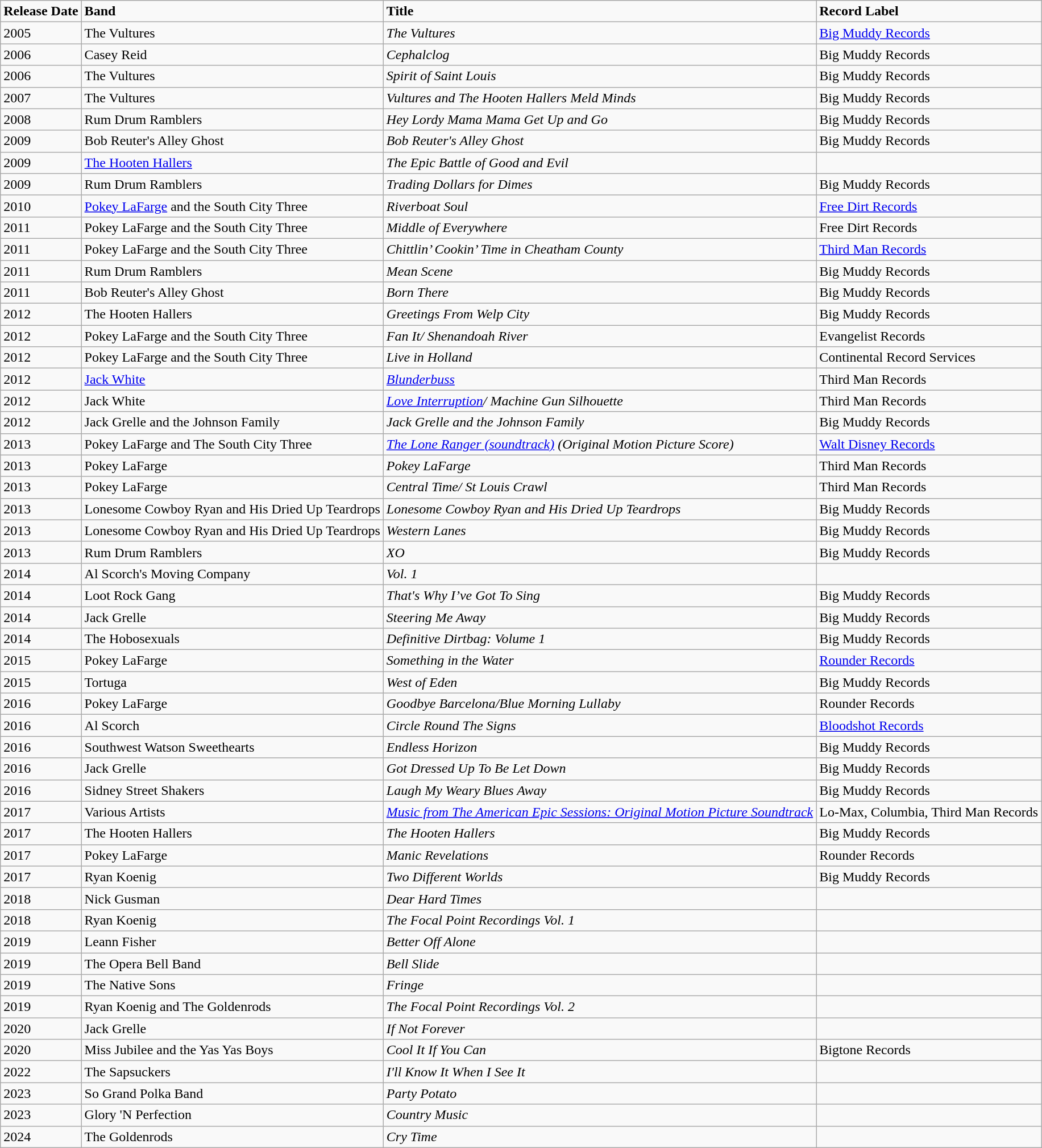<table class="wikitable">
<tr>
<td><strong>Release Date</strong></td>
<td><strong>Band</strong></td>
<td><strong>Title</strong></td>
<td><strong>Record Label</strong></td>
</tr>
<tr>
<td>2005</td>
<td>The Vultures</td>
<td><em>The Vultures</em></td>
<td><a href='#'>Big Muddy Records</a></td>
</tr>
<tr>
<td>2006</td>
<td>Casey Reid</td>
<td><em>Cephalclog</em></td>
<td>Big Muddy Records</td>
</tr>
<tr>
<td>2006</td>
<td>The Vultures</td>
<td><em>Spirit of Saint Louis</em></td>
<td>Big Muddy Records</td>
</tr>
<tr>
<td>2007</td>
<td>The Vultures</td>
<td><em>Vultures and The Hooten Hallers Meld Minds</em></td>
<td>Big Muddy Records</td>
</tr>
<tr>
<td>2008</td>
<td>Rum Drum Ramblers</td>
<td><em>Hey Lordy Mama Mama Get Up and Go</em></td>
<td>Big Muddy Records</td>
</tr>
<tr>
<td>2009</td>
<td>Bob Reuter's Alley Ghost</td>
<td><em>Bob Reuter's Alley Ghost</em></td>
<td>Big Muddy Records</td>
</tr>
<tr>
<td>2009</td>
<td><a href='#'>The Hooten Hallers</a></td>
<td><em>The Epic Battle of Good and Evil</em></td>
<td></td>
</tr>
<tr>
<td>2009</td>
<td>Rum Drum Ramblers</td>
<td><em>Trading Dollars for Dimes</em></td>
<td>Big Muddy Records</td>
</tr>
<tr>
<td>2010</td>
<td><a href='#'>Pokey LaFarge</a> and the South City Three</td>
<td><em>Riverboat Soul</em></td>
<td><a href='#'>Free Dirt Records</a></td>
</tr>
<tr>
<td>2011</td>
<td>Pokey LaFarge and the South City Three</td>
<td><em>Middle of Everywhere</em></td>
<td>Free Dirt Records</td>
</tr>
<tr>
<td>2011</td>
<td>Pokey LaFarge and the South City Three</td>
<td><em>Chittlin’ Cookin’ Time in Cheatham County</em></td>
<td><a href='#'>Third Man Records</a></td>
</tr>
<tr>
<td>2011</td>
<td>Rum Drum Ramblers</td>
<td><em>Mean Scene</em></td>
<td>Big Muddy Records</td>
</tr>
<tr>
<td>2011</td>
<td>Bob Reuter's Alley Ghost</td>
<td><em>Born There</em></td>
<td>Big Muddy Records</td>
</tr>
<tr>
<td>2012</td>
<td>The Hooten Hallers</td>
<td><em>Greetings From Welp City</em></td>
<td>Big Muddy Records</td>
</tr>
<tr>
<td>2012</td>
<td>Pokey LaFarge and the South City Three</td>
<td><em>Fan It/ Shenandoah River</em></td>
<td>Evangelist Records</td>
</tr>
<tr>
<td>2012</td>
<td>Pokey LaFarge and the South City Three</td>
<td><em>Live in Holland</em></td>
<td>Continental Record Services</td>
</tr>
<tr>
<td>2012</td>
<td><a href='#'>Jack White</a></td>
<td><em><a href='#'>Blunderbuss</a></em></td>
<td>Third Man Records</td>
</tr>
<tr>
<td>2012</td>
<td>Jack White</td>
<td><em><a href='#'>Love Interruption</a>/ Machine Gun Silhouette</em></td>
<td>Third Man Records</td>
</tr>
<tr>
<td>2012</td>
<td>Jack Grelle and the Johnson Family</td>
<td><em>Jack Grelle and the Johnson Family</em></td>
<td>Big Muddy Records</td>
</tr>
<tr>
<td>2013</td>
<td>Pokey LaFarge and The South City Three</td>
<td><em><a href='#'>The Lone Ranger (soundtrack)</a> (Original Motion Picture Score)</em></td>
<td><a href='#'>Walt Disney Records</a></td>
</tr>
<tr>
<td>2013</td>
<td>Pokey LaFarge</td>
<td><em>Pokey LaFarge</em></td>
<td>Third Man Records</td>
</tr>
<tr>
<td>2013</td>
<td>Pokey LaFarge</td>
<td><em>Central Time/ St Louis Crawl</em></td>
<td>Third Man Records</td>
</tr>
<tr>
<td>2013</td>
<td>Lonesome Cowboy Ryan and His Dried Up Teardrops</td>
<td><em>Lonesome Cowboy Ryan and His Dried Up Teardrops</em></td>
<td>Big Muddy Records</td>
</tr>
<tr>
<td>2013</td>
<td>Lonesome Cowboy Ryan and His Dried Up Teardrops</td>
<td><em>Western Lanes</em></td>
<td>Big Muddy Records</td>
</tr>
<tr>
<td>2013</td>
<td>Rum Drum Ramblers</td>
<td><em>XO</em></td>
<td>Big Muddy Records</td>
</tr>
<tr>
<td>2014</td>
<td>Al Scorch's Moving Company</td>
<td><em>Vol. 1</em></td>
<td></td>
</tr>
<tr>
<td>2014</td>
<td>Loot Rock Gang</td>
<td><em>That's Why I’ve Got To Sing</em></td>
<td>Big Muddy Records</td>
</tr>
<tr>
<td>2014</td>
<td>Jack Grelle</td>
<td><em>Steering Me Away</em></td>
<td>Big Muddy Records</td>
</tr>
<tr>
<td>2014</td>
<td>The Hobosexuals</td>
<td><em>Definitive Dirtbag: Volume 1</em></td>
<td>Big Muddy Records</td>
</tr>
<tr>
<td>2015</td>
<td>Pokey LaFarge</td>
<td><em>Something in the Water</em></td>
<td><a href='#'>Rounder Records</a></td>
</tr>
<tr>
<td>2015</td>
<td>Tortuga</td>
<td><em>West of Eden</em></td>
<td>Big Muddy Records</td>
</tr>
<tr>
<td>2016</td>
<td>Pokey LaFarge</td>
<td><em>Goodbye Barcelona/Blue Morning Lullaby</em></td>
<td>Rounder Records</td>
</tr>
<tr>
<td>2016</td>
<td>Al Scorch</td>
<td><em>Circle Round The Signs</em></td>
<td><a href='#'>Bloodshot Records</a></td>
</tr>
<tr>
<td>2016</td>
<td>Southwest Watson Sweethearts</td>
<td><em>Endless Horizon</em></td>
<td>Big Muddy Records</td>
</tr>
<tr>
<td>2016</td>
<td>Jack Grelle</td>
<td><em>Got Dressed Up To Be Let Down</em></td>
<td>Big Muddy Records</td>
</tr>
<tr>
<td>2016</td>
<td>Sidney Street Shakers</td>
<td><em>Laugh My Weary Blues Away</em></td>
<td>Big Muddy Records</td>
</tr>
<tr>
<td>2017</td>
<td>Various Artists</td>
<td><em><a href='#'>Music from The American Epic Sessions: Original Motion Picture Soundtrack</a></em></td>
<td>Lo-Max, Columbia, Third Man Records</td>
</tr>
<tr>
<td>2017</td>
<td>The Hooten Hallers</td>
<td><em>The Hooten Hallers</em></td>
<td>Big Muddy Records</td>
</tr>
<tr>
<td>2017</td>
<td>Pokey LaFarge</td>
<td><em>Manic Revelations</em></td>
<td>Rounder Records</td>
</tr>
<tr>
<td>2017</td>
<td>Ryan Koenig</td>
<td><em>Two Different Worlds</em></td>
<td>Big Muddy Records</td>
</tr>
<tr>
<td>2018</td>
<td>Nick Gusman</td>
<td><em>Dear Hard Times</em></td>
<td></td>
</tr>
<tr>
<td>2018</td>
<td>Ryan Koenig</td>
<td><em>The Focal Point Recordings Vol. 1</em></td>
<td></td>
</tr>
<tr>
<td>2019</td>
<td>Leann Fisher</td>
<td><em>Better Off Alone</em></td>
<td></td>
</tr>
<tr>
<td>2019</td>
<td>The Opera Bell Band</td>
<td><em>Bell Slide</em></td>
<td></td>
</tr>
<tr>
<td>2019</td>
<td>The Native Sons</td>
<td><em>Fringe</em></td>
<td></td>
</tr>
<tr>
<td>2019</td>
<td>Ryan Koenig and The Goldenrods</td>
<td><em>The Focal Point Recordings Vol. 2</em></td>
<td></td>
</tr>
<tr>
<td>2020</td>
<td>Jack Grelle</td>
<td><em>If Not Forever</em></td>
<td></td>
</tr>
<tr>
<td>2020</td>
<td>Miss Jubilee and the Yas Yas Boys</td>
<td><em>Cool It If You Can</em></td>
<td>Bigtone Records</td>
</tr>
<tr>
<td>2022</td>
<td>The Sapsuckers</td>
<td><em>I'll Know It When I See It</em></td>
<td></td>
</tr>
<tr>
<td>2023</td>
<td>So Grand Polka Band</td>
<td><em>Party Potato</em></td>
<td></td>
</tr>
<tr>
<td>2023</td>
<td>Glory 'N Perfection</td>
<td><em>Country Music</em></td>
<td></td>
</tr>
<tr>
<td>2024</td>
<td>The Goldenrods</td>
<td><em>Cry Time</em></td>
<td></td>
</tr>
</table>
